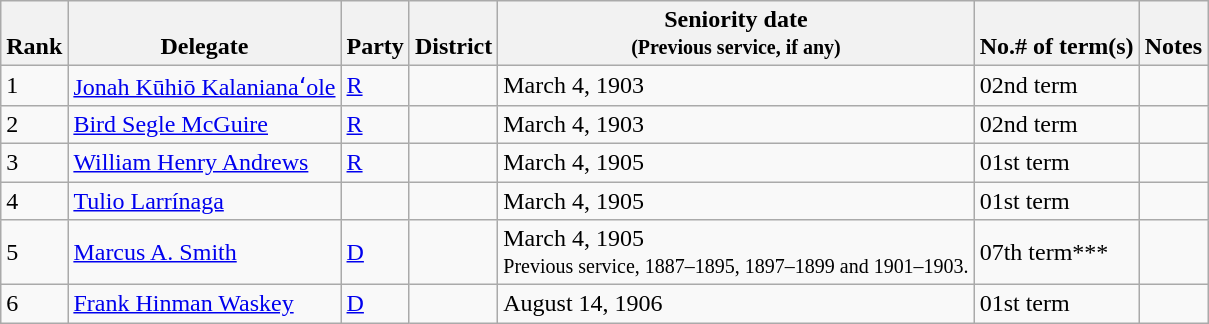<table class="wikitable sortable">
<tr valign=bottom>
<th>Rank</th>
<th>Delegate</th>
<th>Party</th>
<th>District</th>
<th>Seniority date<br><small>(Previous service, if any)</small><br></th>
<th>No.# of term(s)</th>
<th>Notes</th>
</tr>
<tr>
<td>1</td>
<td><a href='#'>Jonah Kūhiō Kalanianaʻole</a></td>
<td><a href='#'>R</a></td>
<td></td>
<td>March 4, 1903</td>
<td>02nd term</td>
<td></td>
</tr>
<tr>
<td>2</td>
<td><a href='#'>Bird Segle McGuire</a></td>
<td><a href='#'>R</a></td>
<td></td>
<td>March 4, 1903</td>
<td>02nd term</td>
<td></td>
</tr>
<tr>
<td>3</td>
<td><a href='#'>William Henry Andrews</a></td>
<td><a href='#'>R</a></td>
<td></td>
<td>March 4, 1905</td>
<td>01st term</td>
<td></td>
</tr>
<tr>
<td>4</td>
<td><a href='#'>Tulio Larrínaga</a></td>
<td></td>
<td></td>
<td>March 4, 1905</td>
<td>01st term</td>
<td></td>
</tr>
<tr>
<td>5</td>
<td><a href='#'>Marcus A. Smith</a></td>
<td><a href='#'>D</a></td>
<td></td>
<td>March 4, 1905<br><small>Previous service, 1887–1895, 1897–1899 and 1901–1903. </small></td>
<td>07th term***</td>
<td></td>
</tr>
<tr>
<td>6</td>
<td><a href='#'>Frank Hinman Waskey</a></td>
<td><a href='#'>D</a></td>
<td></td>
<td>August 14, 1906</td>
<td>01st term</td>
<td></td>
</tr>
</table>
